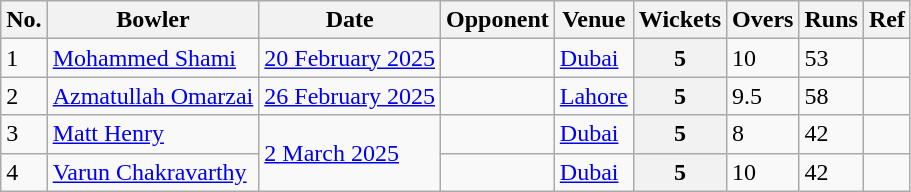<table class="wikitable">
<tr>
<th>No.</th>
<th>Bowler</th>
<th>Date</th>
<th>Opponent</th>
<th>Venue</th>
<th>Wickets</th>
<th>Overs</th>
<th>Runs</th>
<th>Ref</th>
</tr>
<tr>
<td>1</td>
<td> <a href='#'>Mohammed Shami</a></td>
<td><a href='#'>20 February 2025</a></td>
<td></td>
<td><a href='#'>Dubai</a></td>
<th>5</th>
<td>10</td>
<td>53</td>
<td></td>
</tr>
<tr>
<td>2</td>
<td> <a href='#'>Azmatullah Omarzai</a></td>
<td><a href='#'>26 February 2025</a></td>
<td></td>
<td><a href='#'>Lahore</a></td>
<th>5</th>
<td>9.5</td>
<td>58</td>
<td></td>
</tr>
<tr>
<td>3</td>
<td> <a href='#'>Matt Henry</a></td>
<td rowspan=2><a href='#'>2 March 2025</a></td>
<td></td>
<td><a href='#'>Dubai</a></td>
<th>5</th>
<td>8</td>
<td>42</td>
<td></td>
</tr>
<tr>
<td>4</td>
<td> <a href='#'>Varun Chakravarthy</a></td>
<td></td>
<td><a href='#'>Dubai</a></td>
<th>5</th>
<td>10</td>
<td>42</td>
<td></td>
</tr>
</table>
